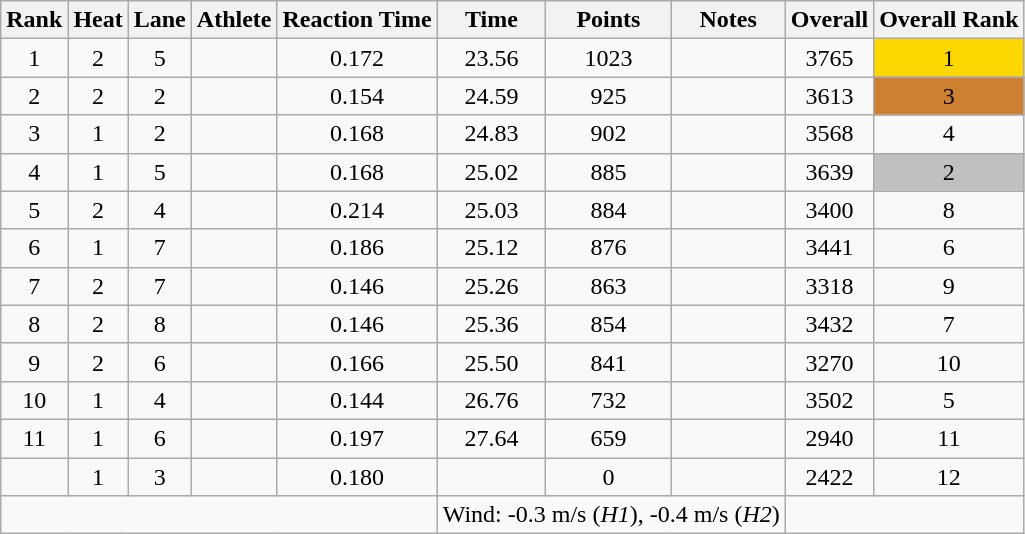<table class="wikitable sortable" style="text-align:center">
<tr>
<th>Rank</th>
<th>Heat</th>
<th>Lane</th>
<th>Athlete</th>
<th>Reaction Time</th>
<th>Time</th>
<th>Points</th>
<th>Notes</th>
<th>Overall</th>
<th>Overall Rank</th>
</tr>
<tr>
<td>1</td>
<td>2</td>
<td>5</td>
<td align="left"></td>
<td>0.172</td>
<td>23.56</td>
<td>1023</td>
<td></td>
<td>3765</td>
<td style="background-color:#ffd700">1</td>
</tr>
<tr>
<td>2</td>
<td>2</td>
<td>2</td>
<td align="left"></td>
<td>0.154</td>
<td>24.59</td>
<td>925</td>
<td></td>
<td>3613</td>
<td style="background-color:#cd7f32">3</td>
</tr>
<tr>
<td>3</td>
<td>1</td>
<td>2</td>
<td align="left"></td>
<td>0.168</td>
<td>24.83</td>
<td>902</td>
<td></td>
<td>3568</td>
<td>4</td>
</tr>
<tr>
<td>4</td>
<td>1</td>
<td>5</td>
<td align="left"></td>
<td>0.168</td>
<td>25.02</td>
<td>885</td>
<td></td>
<td>3639</td>
<td style="background-color:#c0c0c0">2</td>
</tr>
<tr>
<td>5</td>
<td>2</td>
<td>4</td>
<td align="left"></td>
<td>0.214</td>
<td>25.03</td>
<td>884</td>
<td></td>
<td>3400</td>
<td>8</td>
</tr>
<tr>
<td>6</td>
<td>1</td>
<td>7</td>
<td align="left"></td>
<td>0.186</td>
<td>25.12</td>
<td>876</td>
<td></td>
<td>3441</td>
<td>6</td>
</tr>
<tr>
<td>7</td>
<td>2</td>
<td>7</td>
<td align="left"></td>
<td>0.146</td>
<td>25.26</td>
<td>863</td>
<td></td>
<td>3318</td>
<td>9</td>
</tr>
<tr>
<td>8</td>
<td>2</td>
<td>8</td>
<td align="left"></td>
<td>0.146</td>
<td>25.36</td>
<td>854</td>
<td></td>
<td>3432</td>
<td>7</td>
</tr>
<tr>
<td>9</td>
<td>2</td>
<td>6</td>
<td align="left"></td>
<td>0.166</td>
<td>25.50</td>
<td>841</td>
<td></td>
<td>3270</td>
<td>10</td>
</tr>
<tr>
<td>10</td>
<td>1</td>
<td>4</td>
<td align="left"></td>
<td>0.144</td>
<td>26.76</td>
<td>732</td>
<td></td>
<td>3502</td>
<td>5</td>
</tr>
<tr>
<td>11</td>
<td>1</td>
<td>6</td>
<td align="left"></td>
<td>0.197</td>
<td>27.64</td>
<td>659</td>
<td></td>
<td>2940</td>
<td>11</td>
</tr>
<tr>
<td></td>
<td>1</td>
<td>3</td>
<td align="left"></td>
<td>0.180</td>
<td></td>
<td>0</td>
<td></td>
<td>2422</td>
<td>12</td>
</tr>
<tr class="sortbottom">
<td colspan=5></td>
<td colspan="3" style="text-align:left;">Wind: -0.3 m/s (<em>H1</em>), -0.4 m/s (<em>H2</em>)</td>
</tr>
</table>
